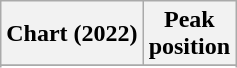<table class="wikitable sortable plainrowheaders" style="text-align:center">
<tr>
<th scope="col">Chart (2022)</th>
<th scope="col">Peak<br>position</th>
</tr>
<tr>
</tr>
<tr>
</tr>
<tr>
</tr>
</table>
